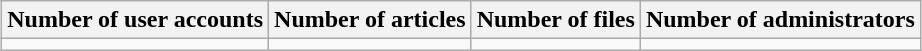<table class="wikitable" style="margin:1em auto; text-align:center">
<tr>
<th>Number of user accounts</th>
<th>Number of articles</th>
<th>Number of files</th>
<th>Number of administrators</th>
</tr>
<tr>
<td></td>
<td></td>
<td></td>
<td></td>
</tr>
</table>
